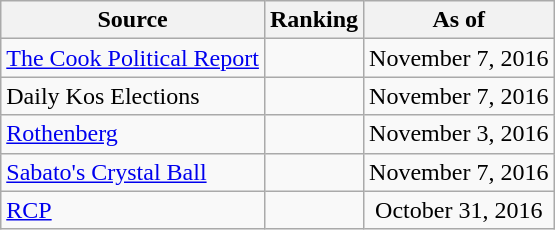<table class="wikitable" style="text-align:center">
<tr>
<th>Source</th>
<th>Ranking</th>
<th>As of</th>
</tr>
<tr>
<td align=left><a href='#'>The Cook Political Report</a></td>
<td></td>
<td>November 7, 2016</td>
</tr>
<tr>
<td align=left>Daily Kos Elections</td>
<td></td>
<td>November 7, 2016</td>
</tr>
<tr>
<td align=left><a href='#'>Rothenberg</a></td>
<td></td>
<td>November 3, 2016</td>
</tr>
<tr>
<td align=left><a href='#'>Sabato's Crystal Ball</a></td>
<td></td>
<td>November 7, 2016</td>
</tr>
<tr>
<td align="left"><a href='#'>RCP</a></td>
<td></td>
<td>October 31, 2016</td>
</tr>
</table>
